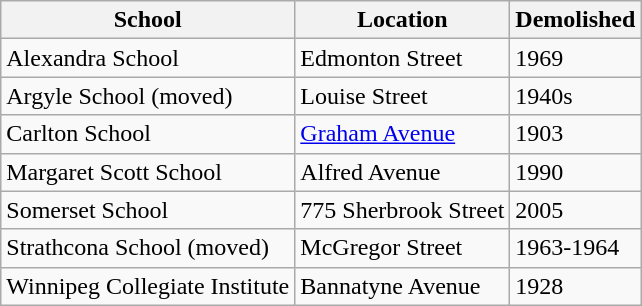<table class="wikitable">
<tr>
<th>School</th>
<th>Location</th>
<th>Demolished</th>
</tr>
<tr>
<td>Alexandra School</td>
<td>Edmonton Street</td>
<td>1969</td>
</tr>
<tr>
<td>Argyle School (moved)</td>
<td>Louise Street</td>
<td>1940s</td>
</tr>
<tr>
<td>Carlton School</td>
<td><a href='#'>Graham Avenue</a></td>
<td>1903</td>
</tr>
<tr>
<td>Margaret Scott School</td>
<td>Alfred Avenue</td>
<td>1990</td>
</tr>
<tr>
<td>Somerset School</td>
<td>775 Sherbrook Street</td>
<td>2005</td>
</tr>
<tr>
<td>Strathcona School (moved)</td>
<td>McGregor Street</td>
<td>1963-1964</td>
</tr>
<tr>
<td>Winnipeg Collegiate Institute</td>
<td>Bannatyne Avenue</td>
<td>1928</td>
</tr>
</table>
